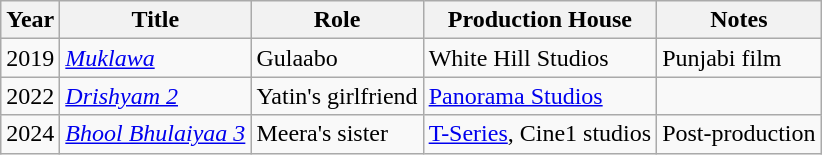<table class="wikitable sortable">
<tr>
<th>Year</th>
<th>Title</th>
<th>Role</th>
<th>Production House</th>
<th>Notes</th>
</tr>
<tr>
<td>2019</td>
<td><em><a href='#'>Muklawa</a></em></td>
<td>Gulaabo</td>
<td>White Hill Studios</td>
<td>Punjabi film</td>
</tr>
<tr>
<td>2022</td>
<td><a href='#'><em>Drishyam 2</em></a></td>
<td>Yatin's girlfriend</td>
<td><a href='#'>Panorama Studios</a></td>
<td></td>
</tr>
<tr>
<td>2024</td>
<td><em><a href='#'>Bhool Bhulaiyaa 3</a></em></td>
<td>Meera's sister</td>
<td><a href='#'>T-Series</a>, Cine1 studios</td>
<td>Post-production</td>
</tr>
</table>
